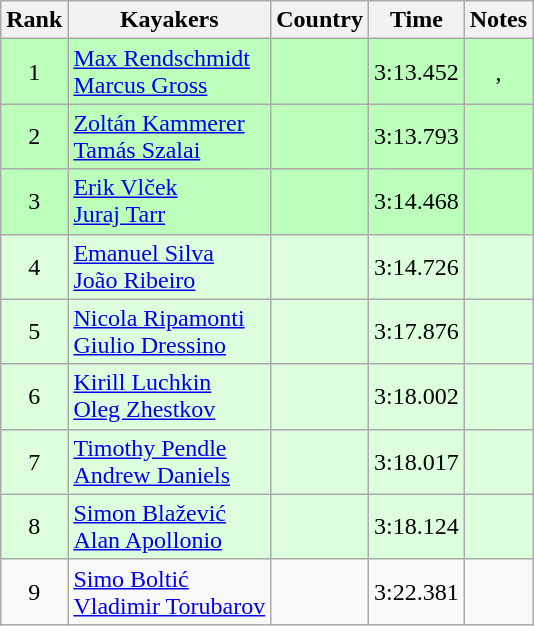<table class="wikitable" style="text-align:center">
<tr>
<th>Rank</th>
<th>Kayakers</th>
<th>Country</th>
<th>Time</th>
<th>Notes</th>
</tr>
<tr bgcolor=bbffbb>
<td>1</td>
<td align="left"><a href='#'>Max Rendschmidt</a><br><a href='#'>Marcus Gross</a></td>
<td align="left"></td>
<td>3:13.452</td>
<td>, <strong></strong></td>
</tr>
<tr bgcolor=bbffbb>
<td>2</td>
<td align="left"><a href='#'>Zoltán Kammerer</a><br><a href='#'>Tamás Szalai</a></td>
<td align="left"></td>
<td>3:13.793</td>
<td></td>
</tr>
<tr bgcolor=bbffbb>
<td>3</td>
<td align="left"><a href='#'>Erik Vlček</a><br><a href='#'>Juraj Tarr</a></td>
<td align="left"></td>
<td>3:14.468</td>
<td></td>
</tr>
<tr bgcolor=ddffdd>
<td>4</td>
<td align="left"><a href='#'>Emanuel Silva</a><br><a href='#'>João Ribeiro</a></td>
<td align="left"></td>
<td>3:14.726</td>
<td></td>
</tr>
<tr bgcolor=ddffdd>
<td>5</td>
<td align="left"><a href='#'>Nicola Ripamonti</a><br><a href='#'>Giulio Dressino</a></td>
<td align="left"></td>
<td>3:17.876</td>
<td></td>
</tr>
<tr bgcolor=ddffdd>
<td>6</td>
<td align="left"><a href='#'>Kirill Luchkin</a><br><a href='#'>Oleg Zhestkov</a></td>
<td align="left"></td>
<td>3:18.002</td>
<td></td>
</tr>
<tr bgcolor=ddffdd>
<td>7</td>
<td align="left"><a href='#'>Timothy Pendle</a><br><a href='#'>Andrew Daniels</a></td>
<td align="left"></td>
<td>3:18.017</td>
<td></td>
</tr>
<tr bgcolor=ddffdd>
<td>8</td>
<td align="left"><a href='#'>Simon Blažević</a><br><a href='#'>Alan Apollonio</a></td>
<td align="left"></td>
<td>3:18.124</td>
<td></td>
</tr>
<tr>
<td>9</td>
<td align="left"><a href='#'>Simo Boltić</a><br><a href='#'>Vladimir Torubarov</a></td>
<td align="left"></td>
<td>3:22.381</td>
<td></td>
</tr>
</table>
